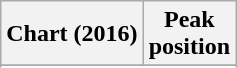<table class="wikitable sortable plainrowheaders" style="text-align:center">
<tr>
<th scope="col">Chart (2016)</th>
<th scope="col">Peak<br>position</th>
</tr>
<tr>
</tr>
<tr>
</tr>
<tr>
</tr>
<tr>
</tr>
<tr>
</tr>
<tr>
</tr>
<tr>
</tr>
<tr>
</tr>
</table>
